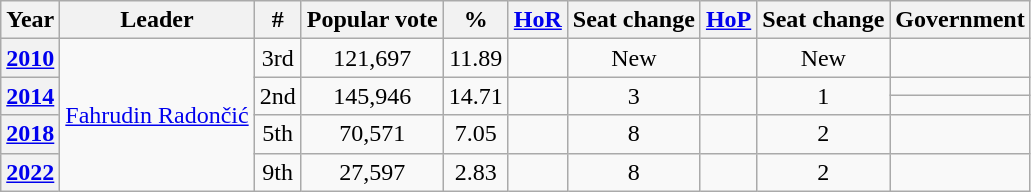<table class="wikitable" style="text-align: center;">
<tr>
<th>Year</th>
<th>Leader</th>
<th>#</th>
<th>Popular vote</th>
<th>%</th>
<th><a href='#'>HoR</a></th>
<th>Seat change</th>
<th><a href='#'>HoP</a></th>
<th>Seat change</th>
<th>Government</th>
</tr>
<tr>
<th><a href='#'>2010</a></th>
<td rowspan=7><a href='#'>Fahrudin Radončić</a></td>
<td>3rd</td>
<td align=center>121,697</td>
<td>11.89</td>
<td></td>
<td>New</td>
<td></td>
<td>New</td>
<td></td>
</tr>
<tr>
<th rowspan=2><a href='#'>2014</a></th>
<td rowspan=2>2nd</td>
<td rowspan=2>145,946</td>
<td rowspan=2>14.71</td>
<td rowspan=2></td>
<td rowspan=2> 3</td>
<td rowspan=2></td>
<td rowspan=2> 1</td>
<td></td>
</tr>
<tr>
<td></td>
</tr>
<tr>
<th><a href='#'>2018</a></th>
<td>5th</td>
<td align=center>70,571</td>
<td>7.05</td>
<td></td>
<td> 8</td>
<td></td>
<td> 2</td>
<td></td>
</tr>
<tr>
<th><a href='#'>2022</a></th>
<td>9th</td>
<td align=center>27,597</td>
<td>2.83</td>
<td></td>
<td> 8</td>
<td></td>
<td> 2</td>
<td></td>
</tr>
</table>
